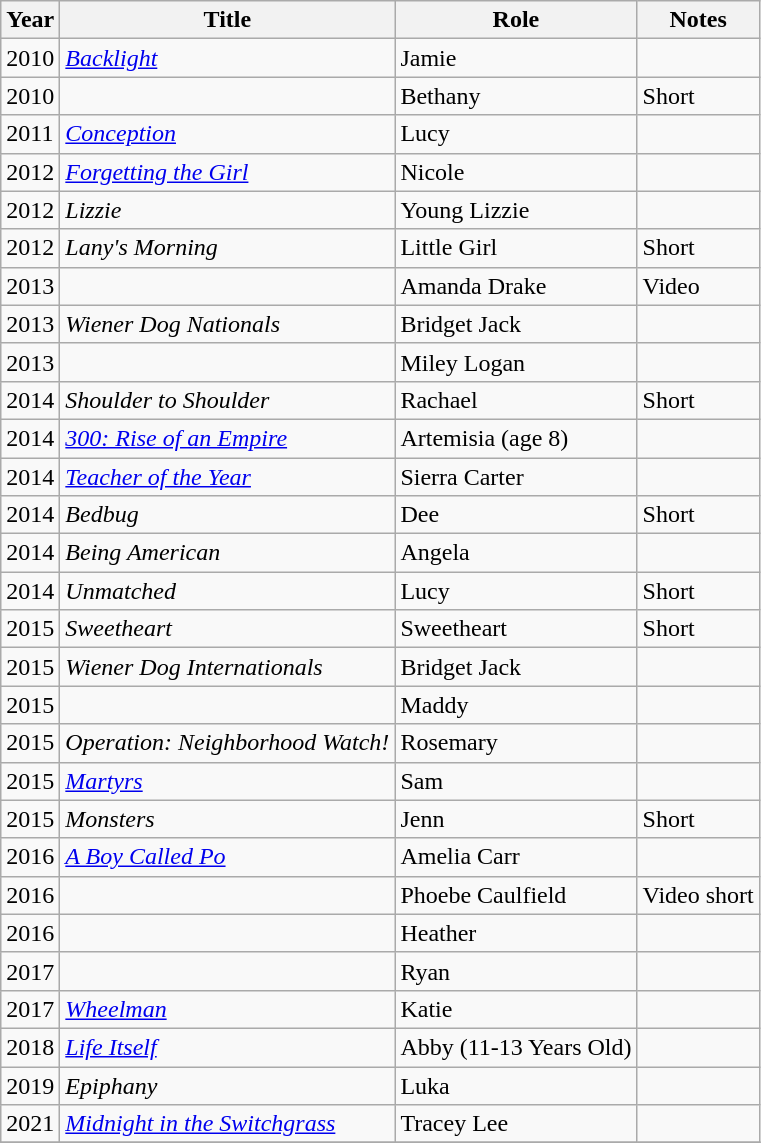<table class="wikitable sortable">
<tr>
<th>Year</th>
<th>Title</th>
<th>Role</th>
<th class="unsortable">Notes</th>
</tr>
<tr>
<td>2010</td>
<td><em><a href='#'>Backlight</a></em></td>
<td>Jamie</td>
<td></td>
</tr>
<tr>
<td>2010</td>
<td><em></em></td>
<td>Bethany</td>
<td>Short</td>
</tr>
<tr>
<td>2011</td>
<td><em><a href='#'>Conception</a></em></td>
<td>Lucy</td>
<td></td>
</tr>
<tr>
<td>2012</td>
<td><em><a href='#'>Forgetting the Girl</a></em></td>
<td>Nicole</td>
<td></td>
</tr>
<tr>
<td>2012</td>
<td><em>Lizzie</em></td>
<td>Young Lizzie</td>
<td></td>
</tr>
<tr>
<td>2012</td>
<td><em>Lany's Morning</em></td>
<td>Little Girl</td>
<td>Short</td>
</tr>
<tr>
<td>2013</td>
<td><em></em></td>
<td>Amanda Drake</td>
<td>Video</td>
</tr>
<tr>
<td>2013</td>
<td><em>Wiener Dog Nationals</em></td>
<td>Bridget Jack</td>
<td></td>
</tr>
<tr>
<td>2013</td>
<td><em></em></td>
<td>Miley Logan</td>
<td></td>
</tr>
<tr>
<td>2014</td>
<td><em>Shoulder to Shoulder</em></td>
<td>Rachael</td>
<td>Short</td>
</tr>
<tr>
<td>2014</td>
<td><em><a href='#'>300: Rise of an Empire</a></em></td>
<td>Artemisia (age 8)</td>
<td></td>
</tr>
<tr>
<td>2014</td>
<td><em><a href='#'>Teacher of the Year</a></em></td>
<td>Sierra Carter</td>
<td></td>
</tr>
<tr>
<td>2014</td>
<td><em>Bedbug</em></td>
<td>Dee</td>
<td>Short</td>
</tr>
<tr>
<td>2014</td>
<td><em>Being American</em></td>
<td>Angela</td>
<td></td>
</tr>
<tr>
<td>2014</td>
<td><em>Unmatched</em></td>
<td>Lucy</td>
<td>Short</td>
</tr>
<tr>
<td>2015</td>
<td><em>Sweetheart</em></td>
<td>Sweetheart</td>
<td>Short</td>
</tr>
<tr>
<td>2015</td>
<td><em>Wiener Dog Internationals</em></td>
<td>Bridget Jack</td>
<td></td>
</tr>
<tr>
<td>2015</td>
<td><em></em></td>
<td>Maddy</td>
<td></td>
</tr>
<tr>
<td>2015</td>
<td><em>Operation: Neighborhood Watch!</em></td>
<td>Rosemary</td>
<td></td>
</tr>
<tr>
<td>2015</td>
<td><em><a href='#'>Martyrs</a></em></td>
<td>Sam</td>
<td></td>
</tr>
<tr>
<td>2015</td>
<td><em>Monsters</em></td>
<td>Jenn</td>
<td>Short</td>
</tr>
<tr>
<td>2016</td>
<td><em><a href='#'>A Boy Called Po</a></em></td>
<td>Amelia Carr</td>
<td></td>
</tr>
<tr>
<td>2016</td>
<td><em></em></td>
<td>Phoebe Caulfield</td>
<td>Video short</td>
</tr>
<tr>
<td>2016</td>
<td><em></em></td>
<td>Heather</td>
<td></td>
</tr>
<tr>
<td>2017</td>
<td><em></em></td>
<td>Ryan</td>
<td></td>
</tr>
<tr>
<td>2017</td>
<td><em><a href='#'>Wheelman</a></em></td>
<td>Katie</td>
<td></td>
</tr>
<tr>
<td>2018</td>
<td><em><a href='#'>Life Itself</a></em></td>
<td>Abby (11-13 Years Old)</td>
<td></td>
</tr>
<tr>
<td>2019</td>
<td><em>Epiphany</em></td>
<td>Luka</td>
<td></td>
</tr>
<tr>
<td>2021</td>
<td><em><a href='#'>Midnight in the Switchgrass</a></em></td>
<td>Tracey Lee</td>
<td></td>
</tr>
<tr>
</tr>
</table>
